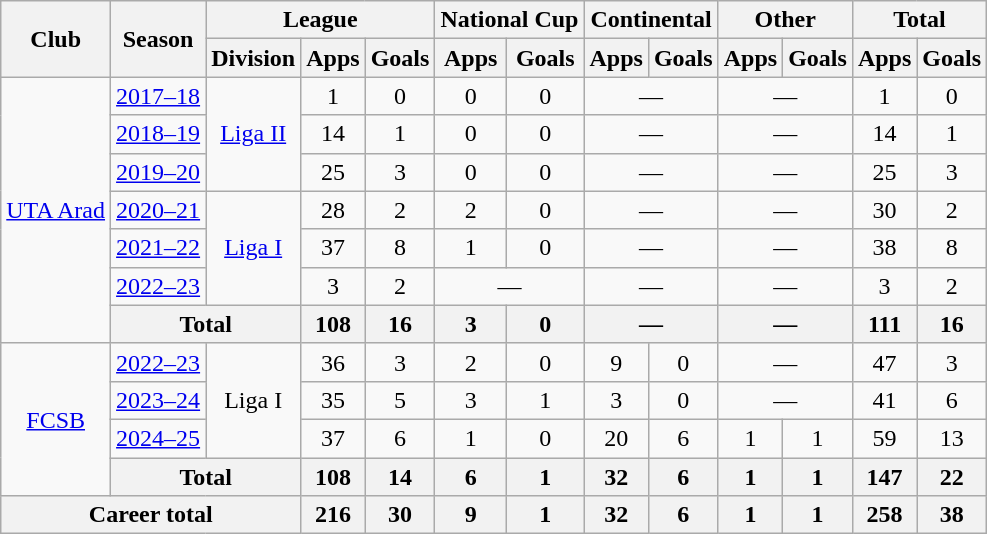<table class="wikitable" style="text-align:center">
<tr>
<th rowspan="2">Club</th>
<th rowspan="2">Season</th>
<th colspan="3">League</th>
<th colspan="2">National Cup</th>
<th colspan="2">Continental</th>
<th colspan="2">Other</th>
<th colspan="3">Total</th>
</tr>
<tr>
<th>Division</th>
<th>Apps</th>
<th>Goals</th>
<th>Apps</th>
<th>Goals</th>
<th>Apps</th>
<th>Goals</th>
<th>Apps</th>
<th>Goals</th>
<th>Apps</th>
<th>Goals</th>
</tr>
<tr>
<td rowspan="7"><a href='#'>UTA Arad</a></td>
<td><a href='#'>2017–18</a></td>
<td rowspan="3"><a href='#'>Liga II</a></td>
<td>1</td>
<td>0</td>
<td>0</td>
<td>0</td>
<td rowspan=1 colspan="2">—</td>
<td rowspan=1 colspan="2">—</td>
<td>1</td>
<td>0</td>
</tr>
<tr>
<td><a href='#'>2018–19</a></td>
<td>14</td>
<td>1</td>
<td>0</td>
<td>0</td>
<td rowspan=1 colspan="2">—</td>
<td rowspan=1 colspan="2">—</td>
<td>14</td>
<td>1</td>
</tr>
<tr>
<td><a href='#'>2019–20</a></td>
<td>25</td>
<td>3</td>
<td>0</td>
<td>0</td>
<td rowspan=1 colspan="2">—</td>
<td rowspan=1 colspan="2">—</td>
<td>25</td>
<td>3</td>
</tr>
<tr>
<td><a href='#'>2020–21</a></td>
<td rowspan="3"><a href='#'>Liga I</a></td>
<td>28</td>
<td>2</td>
<td>2</td>
<td>0</td>
<td rowspan=1 colspan="2">—</td>
<td rowspan=1 colspan="2">—</td>
<td>30</td>
<td>2</td>
</tr>
<tr>
<td><a href='#'>2021–22</a></td>
<td>37</td>
<td>8</td>
<td>1</td>
<td>0</td>
<td rowspan=1 colspan="2">—</td>
<td rowspan=1 colspan="2">—</td>
<td>38</td>
<td>8</td>
</tr>
<tr>
<td><a href='#'>2022–23</a></td>
<td>3</td>
<td>2</td>
<td rowspan=1 colspan="2">—</td>
<td rowspan=1 colspan="2">—</td>
<td rowspan=1 colspan="2">—</td>
<td>3</td>
<td>2</td>
</tr>
<tr>
<th colspan="2">Total</th>
<th>108</th>
<th>16</th>
<th>3</th>
<th>0</th>
<th colspan="2">—</th>
<th colspan="2">—</th>
<th>111</th>
<th>16</th>
</tr>
<tr>
<td rowspan="4"><a href='#'>FCSB</a></td>
<td><a href='#'>2022–23</a></td>
<td rowspan="3">Liga I</td>
<td>36</td>
<td>3</td>
<td>2</td>
<td>0</td>
<td>9</td>
<td>0</td>
<td rowspan=1 colspan="2">—</td>
<td>47</td>
<td>3</td>
</tr>
<tr>
<td><a href='#'>2023–24</a></td>
<td>35</td>
<td>5</td>
<td>3</td>
<td>1</td>
<td>3</td>
<td>0</td>
<td rowspan=1 colspan="2">—</td>
<td>41</td>
<td>6</td>
</tr>
<tr>
<td><a href='#'>2024–25</a></td>
<td>37</td>
<td>6</td>
<td>1</td>
<td>0</td>
<td>20</td>
<td>6</td>
<td>1</td>
<td>1</td>
<td>59</td>
<td>13</td>
</tr>
<tr>
<th colspan="2">Total</th>
<th>108</th>
<th>14</th>
<th>6</th>
<th>1</th>
<th>32</th>
<th>6</th>
<th>1</th>
<th>1</th>
<th>147</th>
<th>22</th>
</tr>
<tr>
<th colspan="3">Career total</th>
<th>216</th>
<th>30</th>
<th>9</th>
<th>1</th>
<th>32</th>
<th>6</th>
<th>1</th>
<th>1</th>
<th>258</th>
<th>38</th>
</tr>
</table>
